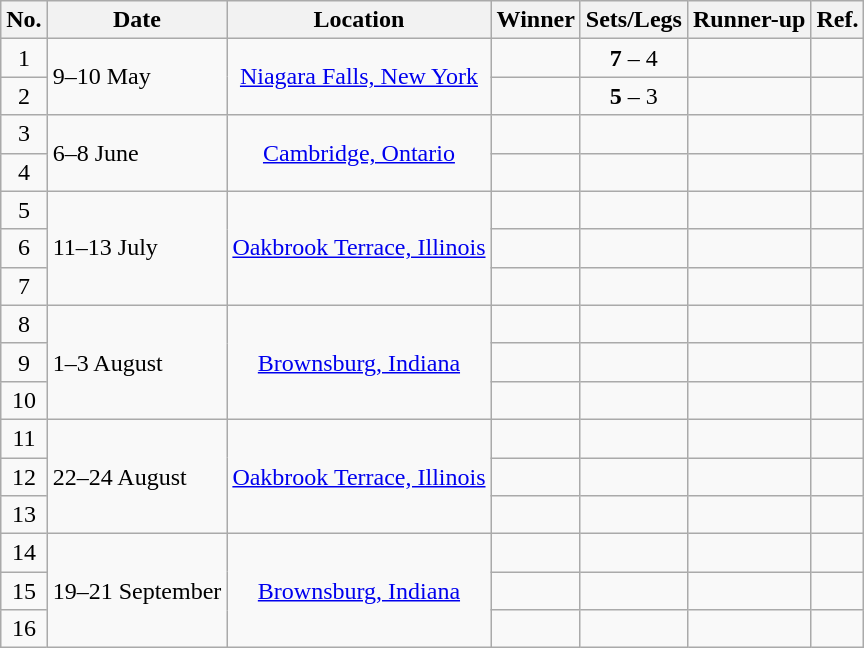<table class="wikitable">
<tr>
<th>No.</th>
<th>Date</th>
<th>Location</th>
<th>Winner</th>
<th>Sets/Legs</th>
<th>Runner-up</th>
<th>Ref.</th>
</tr>
<tr>
<td align=center>1</td>
<td align=left nowrap rowspan="2">9–10 May</td>
<td align="center" rowspan="2"> <a href='#'>Niagara Falls, New York</a></td>
<td align="right"></td>
<td align="center"><strong>7</strong> – 4</td>
<td></td>
<td align="center"></td>
</tr>
<tr>
<td align=center>2</td>
<td align="right"></td>
<td align="center"><strong>5</strong> – 3</td>
<td></td>
<td align="center"></td>
</tr>
<tr>
<td align=center>3</td>
<td align=left nowrap rowspan="2">6–8 June</td>
<td align="center" rowspan="2"> <a href='#'>Cambridge, Ontario</a></td>
<td align="right"></td>
<td align="center"></td>
<td></td>
<td align="center"></td>
</tr>
<tr>
<td align=center>4</td>
<td align="right"></td>
<td align="center"></td>
<td></td>
<td align="center"></td>
</tr>
<tr>
<td align=center>5</td>
<td align=left nowrap rowspan="3">11–13 July</td>
<td align="center" rowspan="3"> <a href='#'>Oakbrook Terrace, Illinois</a></td>
<td align="right"></td>
<td align="center"></td>
<td></td>
<td align="center"></td>
</tr>
<tr>
<td align=center>6</td>
<td align="right"></td>
<td align="center"></td>
<td></td>
<td align="center"></td>
</tr>
<tr>
<td align=center>7</td>
<td align="right"></td>
<td align="center"></td>
<td></td>
<td align="center"></td>
</tr>
<tr>
<td align=center>8</td>
<td align=left nowrap rowspan="3">1–3 August</td>
<td align="center" rowspan="3"> <a href='#'>Brownsburg, Indiana</a></td>
<td align="right"></td>
<td align="center"></td>
<td></td>
<td align="center"></td>
</tr>
<tr>
<td align=center>9</td>
<td align="right"></td>
<td align="center"></td>
<td></td>
<td align="center"></td>
</tr>
<tr>
<td align=center>10</td>
<td align="right"></td>
<td align="center"></td>
<td></td>
<td align="center"></td>
</tr>
<tr>
<td align=center>11</td>
<td align=left nowrap rowspan="3">22–24 August</td>
<td align="center" rowspan="3"> <a href='#'>Oakbrook Terrace, Illinois</a></td>
<td align="right"></td>
<td align="center"></td>
<td></td>
<td align="center"></td>
</tr>
<tr>
<td align=center>12</td>
<td align="right"></td>
<td align="center"></td>
<td></td>
<td align="center"></td>
</tr>
<tr>
<td align=center>13</td>
<td align="right"></td>
<td align="center"></td>
<td></td>
<td align="center"></td>
</tr>
<tr>
<td align=center>14</td>
<td align=left nowrap rowspan="3">19–21 September</td>
<td align="center" rowspan="3"> <a href='#'>Brownsburg, Indiana</a></td>
<td align="right"></td>
<td align="center"></td>
<td></td>
<td align="center"></td>
</tr>
<tr>
<td align=center>15</td>
<td align="right"></td>
<td align="center"></td>
<td></td>
<td align="center"></td>
</tr>
<tr>
<td align=center>16</td>
<td align="right"></td>
<td align="center"></td>
<td></td>
<td align="center"></td>
</tr>
</table>
